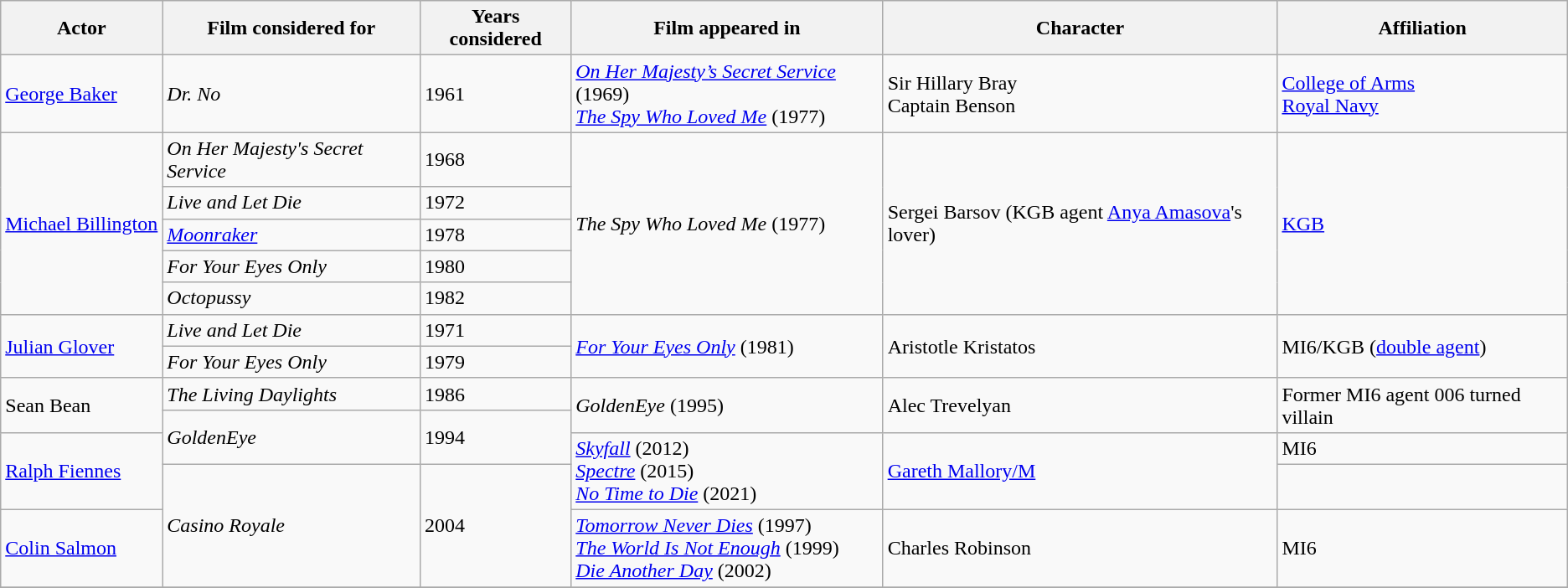<table class="wikitable">
<tr>
<th>Actor</th>
<th>Film considered for</th>
<th>Years considered</th>
<th>Film appeared in</th>
<th>Character</th>
<th>Affiliation</th>
</tr>
<tr>
<td><a href='#'>George Baker</a></td>
<td><em>Dr. No</em></td>
<td>1961</td>
<td><em><a href='#'>On Her Majesty’s Secret Service</a></em> (1969)<br><em><a href='#'>The Spy Who Loved Me</a></em> (1977)</td>
<td>Sir Hillary Bray<br>Captain Benson</td>
<td><a href='#'>College of Arms</a><br><a href='#'>Royal Navy</a></td>
</tr>
<tr>
<td rowspan="5"><a href='#'>Michael Billington</a></td>
<td><em>On Her Majesty's Secret Service</em></td>
<td>1968</td>
<td rowspan="5"><em>The Spy Who Loved Me</em> (1977)</td>
<td rowspan="5">Sergei Barsov (KGB agent <a href='#'>Anya Amasova</a>'s lover)</td>
<td rowspan="5"><a href='#'>KGB</a></td>
</tr>
<tr>
<td><em>Live and Let Die</em></td>
<td>1972</td>
</tr>
<tr>
<td><em><a href='#'>Moonraker</a></em></td>
<td>1978</td>
</tr>
<tr>
<td><em>For Your Eyes Only</em></td>
<td>1980</td>
</tr>
<tr>
<td><em>Octopussy</em></td>
<td>1982</td>
</tr>
<tr>
<td rowspan="2"><a href='#'>Julian Glover</a></td>
<td><em>Live and Let Die</em></td>
<td>1971</td>
<td rowspan="2"><em><a href='#'>For Your Eyes Only</a></em> (1981)</td>
<td rowspan="2">Aristotle Kristatos</td>
<td rowspan="2">MI6/KGB (<a href='#'>double agent</a>)</td>
</tr>
<tr>
<td><em>For Your Eyes Only</em></td>
<td>1979</td>
</tr>
<tr>
<td rowspan="2">Sean Bean</td>
<td><em>The Living Daylights</em></td>
<td>1986</td>
<td rowspan="2"><em>GoldenEye</em> (1995)</td>
<td rowspan="2">Alec Trevelyan</td>
<td rowspan="2">Former MI6 agent 006 turned villain</td>
</tr>
<tr>
<td rowspan="2"><em>GoldenEye</em></td>
<td rowspan="2">1994</td>
</tr>
<tr>
<td rowspan="2"><a href='#'>Ralph Fiennes</a></td>
<td rowspan="2"><em><a href='#'>Skyfall</a></em> (2012)<br><em><a href='#'>Spectre</a></em> (2015)<br><em><a href='#'>No Time to Die</a></em> (2021)</td>
<td rowspan="2"><a href='#'>Gareth Mallory/M</a></td>
<td>MI6</td>
</tr>
<tr>
<td rowspan="2"><em>Casino Royale</em></td>
<td rowspan="2">2004</td>
</tr>
<tr>
<td><a href='#'>Colin Salmon</a></td>
<td><em><a href='#'>Tomorrow Never Dies</a></em> (1997)<br><em><a href='#'>The World Is Not Enough</a></em> (1999)<br><em><a href='#'>Die Another Day</a></em> (2002)</td>
<td>Charles Robinson</td>
<td>MI6</td>
</tr>
<tr>
</tr>
</table>
